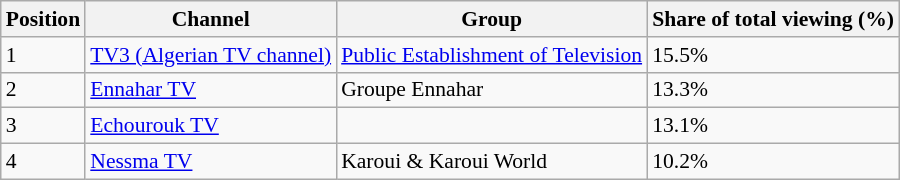<table class="wikitable" style="font-size: 90%">
<tr>
<th>Position</th>
<th>Channel</th>
<th>Group</th>
<th>Share of total viewing (%)</th>
</tr>
<tr>
<td>1</td>
<td><a href='#'>TV3 (Algerian TV channel)</a></td>
<td><a href='#'>Public Establishment of Television</a></td>
<td>15.5%</td>
</tr>
<tr>
<td>2</td>
<td><a href='#'>Ennahar TV</a></td>
<td>Groupe Ennahar</td>
<td>13.3%</td>
</tr>
<tr>
<td>3</td>
<td><a href='#'>Echourouk TV</a></td>
<td></td>
<td>13.1%</td>
</tr>
<tr>
<td>4</td>
<td><a href='#'>Nessma TV</a></td>
<td>Karoui & Karoui World</td>
<td>10.2%</td>
</tr>
</table>
